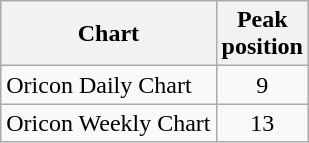<table class="wikitable">
<tr>
<th>Chart</th>
<th>Peak<br>position</th>
</tr>
<tr>
<td>Oricon Daily Chart</td>
<td align=center>9</td>
</tr>
<tr>
<td>Oricon Weekly Chart</td>
<td align=center>13</td>
</tr>
</table>
